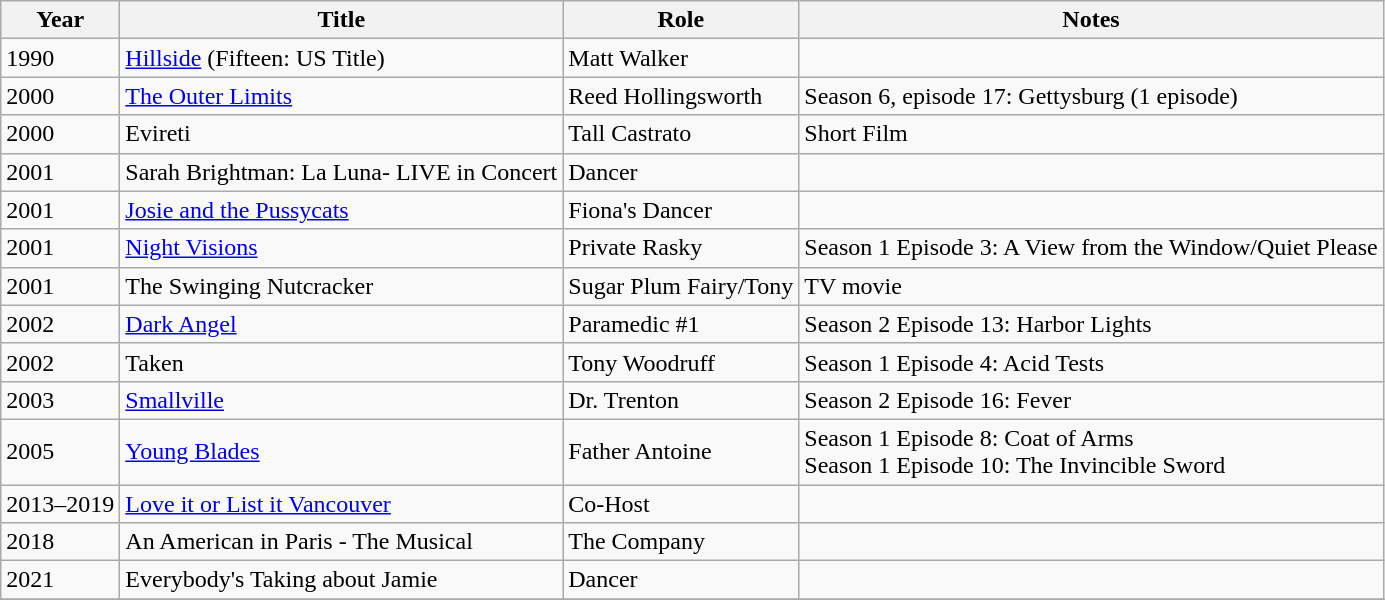<table class="wikitable sortable">
<tr>
<th>Year</th>
<th>Title</th>
<th>Role</th>
<th class="unsortable">Notes</th>
</tr>
<tr>
<td>1990</td>
<td><a href='#'>Hillside</a> (Fifteen: US Title)</td>
<td>Matt Walker</td>
<td></td>
</tr>
<tr>
<td>2000</td>
<td><a href='#'>The Outer Limits</a></td>
<td>Reed Hollingsworth</td>
<td>Season 6, episode 17: Gettysburg (1 episode)</td>
</tr>
<tr>
<td>2000</td>
<td>Evireti</td>
<td>Tall Castrato</td>
<td>Short Film</td>
</tr>
<tr>
<td>2001</td>
<td>Sarah Brightman: La Luna- LIVE in Concert</td>
<td>Dancer</td>
<td></td>
</tr>
<tr>
<td>2001</td>
<td><a href='#'>Josie and the Pussycats</a></td>
<td>Fiona's Dancer</td>
<td></td>
</tr>
<tr>
<td>2001</td>
<td><a href='#'>Night Visions</a></td>
<td>Private Rasky</td>
<td>Season 1 Episode 3: A View from the Window/Quiet Please</td>
</tr>
<tr>
<td>2001</td>
<td>The Swinging Nutcracker</td>
<td>Sugar Plum Fairy/Tony</td>
<td>TV movie</td>
</tr>
<tr>
<td>2002</td>
<td><a href='#'>Dark Angel</a></td>
<td>Paramedic #1</td>
<td>Season 2 Episode 13: Harbor Lights</td>
</tr>
<tr>
<td>2002</td>
<td>Taken</td>
<td>Tony Woodruff</td>
<td>Season 1 Episode 4: Acid Tests</td>
</tr>
<tr>
<td>2003</td>
<td><a href='#'>Smallville</a></td>
<td>Dr. Trenton</td>
<td>Season 2 Episode 16: Fever</td>
</tr>
<tr>
<td>2005</td>
<td><a href='#'>Young Blades</a></td>
<td>Father Antoine</td>
<td>Season 1 Episode 8: Coat of Arms<br>Season 1 Episode 10: The Invincible Sword</td>
</tr>
<tr>
<td>2013–2019</td>
<td><a href='#'>Love it or List it Vancouver</a></td>
<td>Co-Host</td>
<td></td>
</tr>
<tr>
<td>2018</td>
<td>An American in Paris - The Musical</td>
<td>The Company</td>
<td></td>
</tr>
<tr>
<td>2021</td>
<td>Everybody's Taking about Jamie</td>
<td>Dancer</td>
<td></td>
</tr>
<tr>
</tr>
</table>
